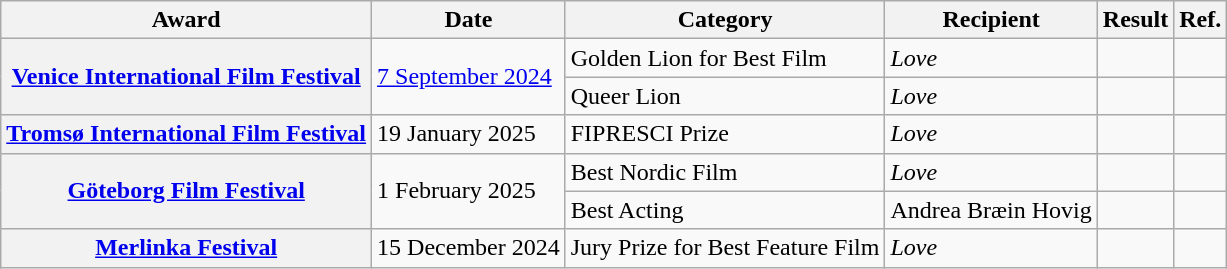<table class="wikitable">
<tr>
<th>Award</th>
<th>Date</th>
<th>Category</th>
<th>Recipient</th>
<th>Result</th>
<th>Ref.</th>
</tr>
<tr>
<th rowspan="2" scope="row"><a href='#'>Venice International Film Festival</a></th>
<td rowspan="2"><a href='#'>7 September 2024</a></td>
<td>Golden Lion for Best Film</td>
<td><em>Love</em></td>
<td></td>
<td align="center" rowspan="1"></td>
</tr>
<tr>
<td>Queer Lion</td>
<td><em>Love</em></td>
<td></td>
<td align="center" rowspan="1"></td>
</tr>
<tr>
<th><a href='#'>Tromsø International Film Festival</a></th>
<td>19 January 2025</td>
<td>FIPRESCI Prize</td>
<td><em>Love</em></td>
<td></td>
<td></td>
</tr>
<tr>
<th ! rowspan="2" scope="row"><a href='#'>Göteborg Film Festival</a></th>
<td rowspan="2">1 February 2025</td>
<td>Best Nordic Film</td>
<td><em>Love</em></td>
<td></td>
<td></td>
</tr>
<tr>
<td>Best Acting</td>
<td>Andrea Bræin Hovig</td>
<td></td>
<td align="center" rowspan="1"></td>
</tr>
<tr>
<th><a href='#'>Merlinka Festival</a></th>
<td>15 December 2024</td>
<td>Jury Prize for Best Feature Film</td>
<td><em>Love</em></td>
<td></td>
<td></td>
</tr>
</table>
